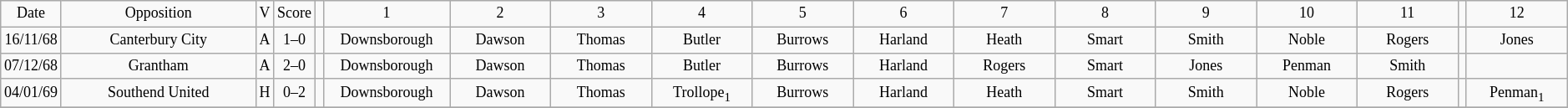<table class="wikitable" style="font-size: 75%; text-align: center;">
<tr style="text-align:center;">
<td style="width:10px; ">Date</td>
<td style="width:150px; ">Opposition</td>
<td style="width:5px; ">V</td>
<td style="width:5px; ">Score</td>
<td style="width:1px; text-align:center;"></td>
<td style="width:95px; ">1</td>
<td style="width:75px; ">2</td>
<td style="width:75px; ">3</td>
<td style="width:75px; ">4</td>
<td style="width:75px; ">5</td>
<td style="width:75px; ">6</td>
<td style="width:75px; ">7</td>
<td style="width:75px; ">8</td>
<td style="width:75px; ">9</td>
<td style="width:75px; ">10</td>
<td style="width:75px; ">11</td>
<td style="width:1px; text-align:center;"></td>
<td style="width:75px; ">12</td>
</tr>
<tr>
<td>16/11/68</td>
<td>Canterbury City</td>
<td>A</td>
<td>1–0</td>
<td></td>
<td>Downsborough</td>
<td>Dawson</td>
<td>Thomas</td>
<td>Butler</td>
<td>Burrows</td>
<td>Harland</td>
<td>Heath</td>
<td>Smart</td>
<td>Smith</td>
<td>Noble</td>
<td>Rogers</td>
<td></td>
<td>Jones</td>
</tr>
<tr>
<td>07/12/68</td>
<td>Grantham</td>
<td>A</td>
<td>2–0</td>
<td></td>
<td>Downsborough</td>
<td>Dawson</td>
<td>Thomas</td>
<td>Butler</td>
<td>Burrows</td>
<td>Harland</td>
<td>Rogers</td>
<td>Smart</td>
<td>Jones</td>
<td>Penman</td>
<td>Smith</td>
<td></td>
<td></td>
</tr>
<tr>
<td>04/01/69</td>
<td>Southend United</td>
<td>H</td>
<td>0–2</td>
<td></td>
<td>Downsborough</td>
<td>Dawson</td>
<td>Thomas</td>
<td>Trollope<sub>1</sub></td>
<td>Burrows</td>
<td>Harland</td>
<td>Heath</td>
<td>Smart</td>
<td>Smith</td>
<td>Noble</td>
<td>Rogers</td>
<td></td>
<td>Penman<sub>1</sub></td>
</tr>
<tr>
</tr>
</table>
